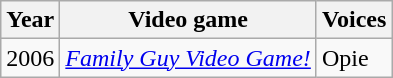<table class="wikitable sortable">
<tr>
<th>Year</th>
<th>Video game</th>
<th>Voices</th>
</tr>
<tr>
<td>2006</td>
<td><em><a href='#'>Family Guy Video Game!</a></em></td>
<td>Opie</td>
</tr>
</table>
